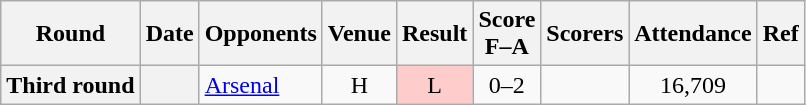<table class="wikitable plainrowheaders" style="text-align:center">
<tr>
<th scope="col">Round</th>
<th scope="col">Date</th>
<th scope="col">Opponents</th>
<th scope="col">Venue</th>
<th scope="col">Result</th>
<th scope="col">Score<br>F–A</th>
<th scope="col" class="unsortable">Scorers</th>
<th scope="col">Attendance</th>
<th scope="col" class="unsortable">Ref</th>
</tr>
<tr>
<th scope="row">Third round</th>
<th scope="row"></th>
<td align="left"><a href='#'>Arsenal</a></td>
<td>H</td>
<td style="background-color:#FFCCCC">L</td>
<td>0–2</td>
<td align="left"></td>
<td>16,709</td>
<td></td>
</tr>
</table>
